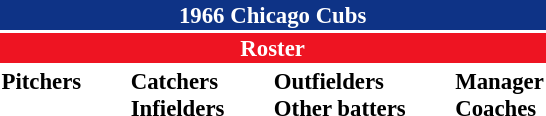<table class="toccolours" style="font-size: 95%;">
<tr>
<th colspan="10" style="background-color: #0e3386; color: white; text-align: center;">1966 Chicago Cubs</th>
</tr>
<tr>
<td colspan="10" style="background-color: #EE1422; color: white; text-align: center;"><strong>Roster</strong></td>
</tr>
<tr>
<td valign="top"><strong>Pitchers</strong><br>





















</td>
<td width="25px"></td>
<td valign="top"><strong>Catchers</strong><br>


<strong>Infielders</strong>









</td>
<td width="25px"></td>
<td valign="top"><strong>Outfielders</strong><br>











<strong>Other batters</strong>
</td>
<td width="25px"></td>
<td valign="top"><strong>Manager</strong><br>
<strong>Coaches</strong>



</td>
</tr>
<tr>
</tr>
</table>
